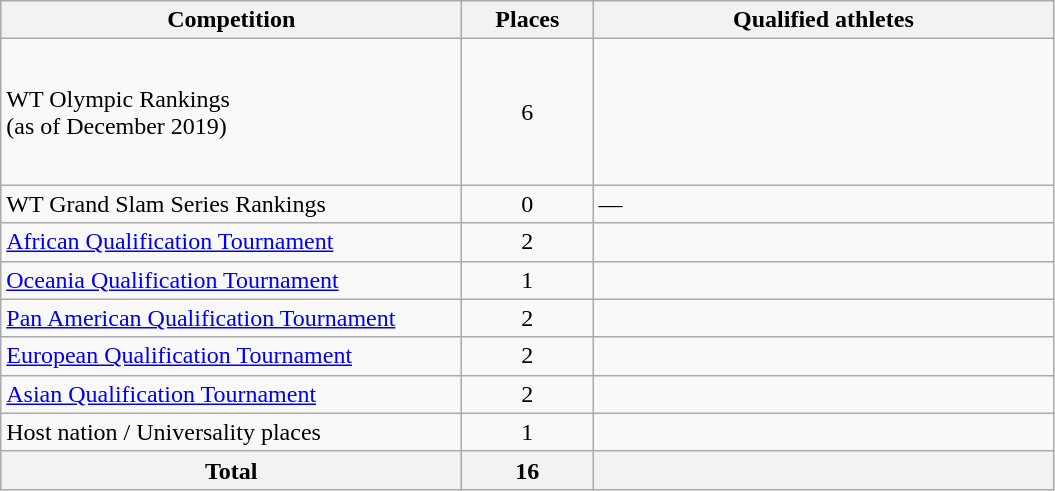<table class="wikitable">
<tr>
<th width=300>Competition</th>
<th width=80>Places</th>
<th width=300>Qualified athletes</th>
</tr>
<tr>
<td>WT Olympic Rankings<br>(as of December 2019)</td>
<td align="center">6</td>
<td><br><br><br><br><br></td>
</tr>
<tr>
<td>WT Grand Slam Series Rankings</td>
<td align=center>0</td>
<td>—</td>
</tr>
<tr>
<td><a href='#'>African Qualification Tournament</a></td>
<td align="center">2</td>
<td><br></td>
</tr>
<tr>
<td><a href='#'>Oceania Qualification Tournament</a></td>
<td align="center">1</td>
<td></td>
</tr>
<tr>
<td><a href='#'>Pan American Qualification Tournament</a></td>
<td align="center">2</td>
<td><br></td>
</tr>
<tr>
<td><a href='#'>European Qualification Tournament</a></td>
<td align="center">2</td>
<td><br></td>
</tr>
<tr>
<td><a href='#'>Asian Qualification Tournament</a></td>
<td align="center">2</td>
<td><br></td>
</tr>
<tr>
<td>Host nation / Universality places</td>
<td align="center">1</td>
<td></td>
</tr>
<tr>
<th>Total</th>
<th>16</th>
<th></th>
</tr>
</table>
